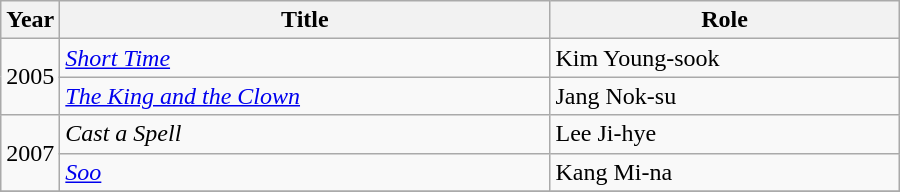<table class="wikitable" style="width:600px">
<tr>
<th width=10>Year</th>
<th>Title</th>
<th>Role</th>
</tr>
<tr>
<td rowspan=2>2005</td>
<td><em><a href='#'>Short Time</a></em></td>
<td>Kim Young-sook</td>
</tr>
<tr>
<td><em><a href='#'>The King and the Clown</a></em></td>
<td>Jang Nok-su</td>
</tr>
<tr>
<td rowspan=2>2007</td>
<td><em>Cast a Spell</em></td>
<td>Lee Ji-hye</td>
</tr>
<tr>
<td><em><a href='#'>Soo</a></em></td>
<td>Kang Mi-na</td>
</tr>
<tr>
</tr>
</table>
